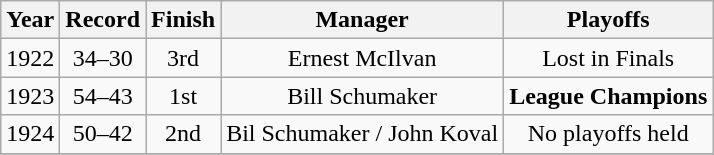<table class="wikitable">
<tr style="background: #F2F2F2;">
<th>Year</th>
<th>Record</th>
<th>Finish</th>
<th>Manager</th>
<th>Playoffs</th>
</tr>
<tr align=center>
<td>1922</td>
<td>34–30</td>
<td>3rd</td>
<td>Ernest McIlvan</td>
<td>Lost in Finals</td>
</tr>
<tr align=center>
<td>1923</td>
<td>54–43</td>
<td>1st</td>
<td>Bill Schumaker</td>
<td><strong>League Champions</strong></td>
</tr>
<tr align=center>
<td>1924</td>
<td>50–42</td>
<td>2nd</td>
<td>Bil Schumaker / John Koval</td>
<td>No playoffs held</td>
</tr>
<tr align=center>
</tr>
</table>
